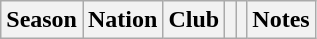<table class="wikitable sortable plainrowheaders" style="text-align: center;">
<tr>
<th scope="col">Season</th>
<th scope="col">Nation</th>
<th scope="col">Club</th>
<th scope="col"></th>
<th scope="col"></th>
<th scope="col">Notes</th>
</tr>
</table>
